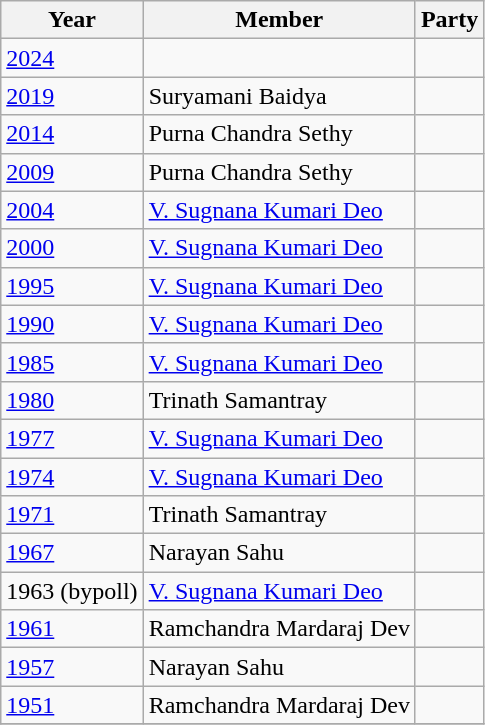<table class="wikitable sortable">
<tr>
<th>Year</th>
<th>Member</th>
<th colspan=2>Party</th>
</tr>
<tr>
<td><a href='#'>2024</a></td>
<td></td>
<td></td>
</tr>
<tr>
<td><a href='#'>2019</a></td>
<td>Suryamani Baidya</td>
<td></td>
</tr>
<tr>
<td><a href='#'>2014</a></td>
<td>Purna Chandra Sethy</td>
<td></td>
</tr>
<tr>
<td><a href='#'>2009</a></td>
<td>Purna Chandra Sethy</td>
<td></td>
</tr>
<tr>
<td><a href='#'>2004</a></td>
<td><a href='#'>V. Sugnana Kumari Deo</a></td>
<td></td>
</tr>
<tr>
<td><a href='#'>2000</a></td>
<td><a href='#'>V. Sugnana Kumari Deo</a></td>
<td></td>
</tr>
<tr>
<td><a href='#'>1995</a></td>
<td><a href='#'>V. Sugnana Kumari Deo</a></td>
<td></td>
</tr>
<tr>
<td><a href='#'>1990</a></td>
<td><a href='#'>V. Sugnana Kumari Deo</a></td>
<td></td>
</tr>
<tr>
<td><a href='#'>1985</a></td>
<td><a href='#'>V. Sugnana Kumari Deo</a></td>
<td></td>
</tr>
<tr>
<td><a href='#'>1980</a></td>
<td>Trinath Samantray</td>
<td></td>
</tr>
<tr>
<td><a href='#'>1977</a></td>
<td><a href='#'>V. Sugnana Kumari Deo</a></td>
<td></td>
</tr>
<tr>
<td><a href='#'>1974</a></td>
<td><a href='#'>V. Sugnana Kumari Deo</a></td>
<td></td>
</tr>
<tr>
<td><a href='#'>1971</a></td>
<td>Trinath Samantray</td>
<td></td>
</tr>
<tr>
<td><a href='#'>1967</a></td>
<td>Narayan Sahu</td>
<td></td>
</tr>
<tr>
<td>1963 (bypoll)</td>
<td><a href='#'>V. Sugnana Kumari Deo</a></td>
<td></td>
</tr>
<tr>
<td><a href='#'>1961</a></td>
<td>Ramchandra Mardaraj Dev</td>
<td></td>
</tr>
<tr>
<td><a href='#'>1957</a></td>
<td>Narayan Sahu</td>
<td></td>
</tr>
<tr>
<td><a href='#'>1951</a></td>
<td>Ramchandra Mardaraj Dev</td>
<td></td>
</tr>
<tr>
</tr>
</table>
